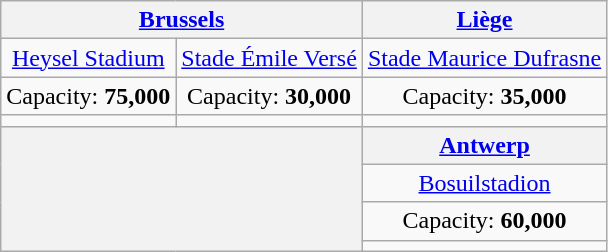<table class="wikitable" style="text-align:center">
<tr>
<th colspan="2"><a href='#'>Brussels</a></th>
<th><a href='#'>Liège</a></th>
</tr>
<tr>
<td><a href='#'>Heysel Stadium</a></td>
<td><a href='#'>Stade Émile Versé</a></td>
<td><a href='#'>Stade Maurice Dufrasne</a></td>
</tr>
<tr>
<td>Capacity: <strong>75,000</strong></td>
<td>Capacity: <strong>30,000</strong></td>
<td>Capacity: <strong>35,000</strong></td>
</tr>
<tr>
<td></td>
<td></td>
<td></td>
</tr>
<tr>
<th rowspan="4" colspan="2"></th>
<th><a href='#'>Antwerp</a></th>
</tr>
<tr>
<td><a href='#'>Bosuilstadion</a></td>
</tr>
<tr>
<td>Capacity: <strong>60,000</strong></td>
</tr>
<tr>
<td></td>
</tr>
</table>
